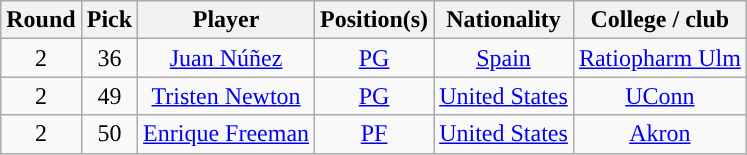<table class="wikitable sortable sortable">
<tr>
<th>Round</th>
<th>Pick</th>
<th>Player</th>
<th>Position(s)</th>
<th>Nationality</th>
<th>College / club</th>
</tr>
<tr style="text-align: center">
<td>2</td>
<td>36</td>
<td><a href='#'>Juan Núñez</a></td>
<td><a href='#'>PG</a></td>
<td> <a href='#'>Spain</a></td>
<td><a href='#'>Ratiopharm Ulm</a> </td>
</tr>
<tr style="text-align: center">
<td>2</td>
<td>49</td>
<td><a href='#'>Tristen Newton</a></td>
<td><a href='#'>PG</a></td>
<td> <a href='#'>United States</a></td>
<td><a href='#'>UConn</a></td>
</tr>
<tr style="text-align: center">
<td>2</td>
<td>50</td>
<td><a href='#'>Enrique Freeman</a></td>
<td><a href='#'>PF</a></td>
<td> <a href='#'>United States</a></td>
<td><a href='#'>Akron</a></td>
</tr>
</table>
